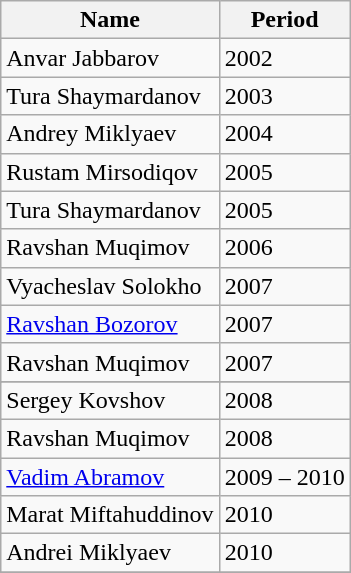<table class="wikitable  ">
<tr style="text-align:left;">
<th>Name</th>
<th>Period</th>
</tr>
<tr>
<td> Anvar Jabbarov</td>
<td>2002</td>
</tr>
<tr>
<td> Tura Shaymardanov</td>
<td>2003</td>
</tr>
<tr>
<td> Andrey Miklyaev</td>
<td>2004</td>
</tr>
<tr>
<td> Rustam Mirsodiqov</td>
<td>2005</td>
</tr>
<tr>
<td> Tura Shaymardanov</td>
<td>2005</td>
</tr>
<tr>
<td> Ravshan Muqimov</td>
<td>2006</td>
</tr>
<tr>
<td> Vyacheslav Solokho</td>
<td>2007</td>
</tr>
<tr>
<td> <a href='#'>Ravshan Bozorov</a></td>
<td>2007</td>
</tr>
<tr>
<td> Ravshan Muqimov</td>
<td>2007</td>
</tr>
<tr>
</tr>
<tr>
<td> Sergey Kovshov</td>
<td>2008</td>
</tr>
<tr>
<td> Ravshan Muqimov</td>
<td>2008</td>
</tr>
<tr>
<td> <a href='#'>Vadim Abramov</a></td>
<td>2009 – 2010</td>
</tr>
<tr>
<td> Marat Miftahuddinov</td>
<td>2010</td>
</tr>
<tr>
<td> Andrei Miklyaev</td>
<td>2010</td>
</tr>
<tr>
</tr>
</table>
